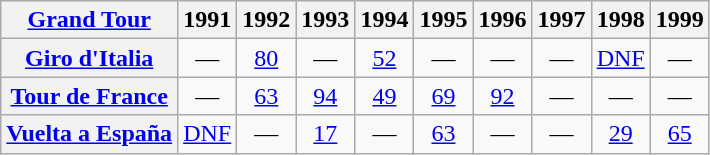<table class="wikitable plainrowheaders">
<tr>
<th scope="col"><a href='#'>Grand Tour</a></th>
<th scope="col">1991</th>
<th scope="col">1992</th>
<th scope="col">1993</th>
<th scope="col">1994</th>
<th scope="col">1995</th>
<th scope="col">1996</th>
<th scope="col">1997</th>
<th scope="col">1998</th>
<th scope="col">1999</th>
</tr>
<tr style="text-align:center;">
<th scope="row"> <a href='#'>Giro d'Italia</a></th>
<td>—</td>
<td><a href='#'>80</a></td>
<td>—</td>
<td><a href='#'>52</a></td>
<td>—</td>
<td>—</td>
<td>—</td>
<td><a href='#'>DNF</a></td>
<td>—</td>
</tr>
<tr style="text-align:center;">
<th scope="row"> <a href='#'>Tour de France</a></th>
<td>—</td>
<td><a href='#'>63</a></td>
<td><a href='#'>94</a></td>
<td><a href='#'>49</a></td>
<td><a href='#'>69</a></td>
<td><a href='#'>92</a></td>
<td>—</td>
<td>—</td>
<td>—</td>
</tr>
<tr style="text-align:center;">
<th scope="row"> <a href='#'>Vuelta a España</a></th>
<td><a href='#'>DNF</a></td>
<td>—</td>
<td><a href='#'>17</a></td>
<td>—</td>
<td><a href='#'>63</a></td>
<td>—</td>
<td>—</td>
<td><a href='#'>29</a></td>
<td><a href='#'>65</a></td>
</tr>
</table>
